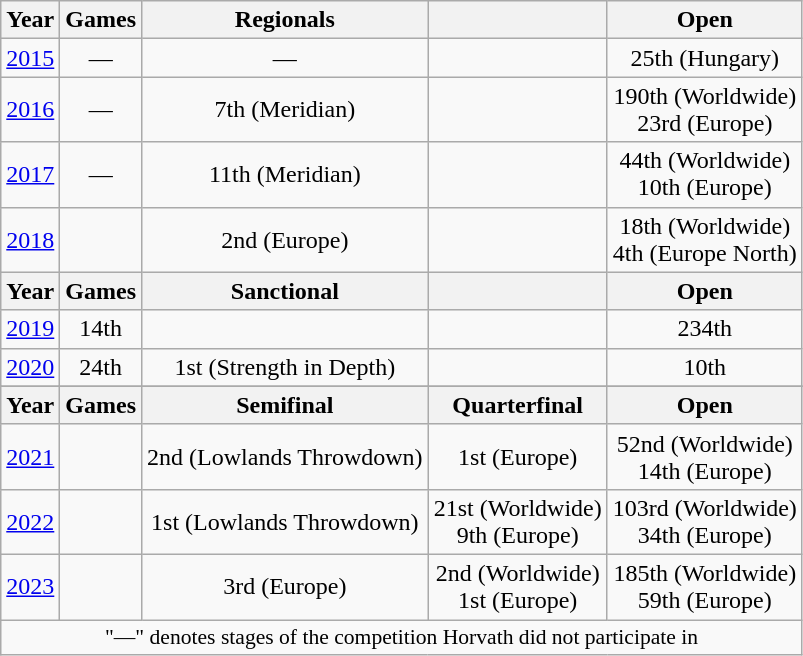<table class="wikitable" style="text-align:center">
<tr>
<th>Year</th>
<th>Games</th>
<th>Regionals</th>
<th></th>
<th>Open</th>
</tr>
<tr>
<td><a href='#'>2015</a></td>
<td>—</td>
<td>—</td>
<td></td>
<td>25th (Hungary)</td>
</tr>
<tr>
<td><a href='#'>2016</a></td>
<td>—</td>
<td>7th (Meridian)</td>
<td></td>
<td>190th (Worldwide)<br>23rd (Europe)</td>
</tr>
<tr>
<td><a href='#'>2017</a></td>
<td>—</td>
<td>11th (Meridian)</td>
<td></td>
<td>44th (Worldwide)<br>10th (Europe)</td>
</tr>
<tr>
<td><a href='#'>2018</a></td>
<td></td>
<td>2nd (Europe)</td>
<td></td>
<td>18th (Worldwide)<br>4th (Europe North)</td>
</tr>
<tr>
<th>Year</th>
<th>Games</th>
<th>Sanctional</th>
<th></th>
<th>Open</th>
</tr>
<tr>
<td><a href='#'>2019</a></td>
<td>14th</td>
<td></td>
<td></td>
<td>234th</td>
</tr>
<tr>
<td><a href='#'>2020</a></td>
<td>24th</td>
<td>1st (Strength in Depth)</td>
<td></td>
<td>10th</td>
</tr>
<tr>
</tr>
<tr>
<th>Year</th>
<th>Games</th>
<th>Semifinal</th>
<th>Quarterfinal</th>
<th>Open</th>
</tr>
<tr>
<td><a href='#'>2021</a></td>
<td></td>
<td>2nd (Lowlands Throwdown)</td>
<td>1st (Europe)</td>
<td>52nd (Worldwide)<br>14th (Europe)</td>
</tr>
<tr>
<td><a href='#'>2022</a></td>
<td></td>
<td>1st (Lowlands Throwdown)</td>
<td>21st (Worldwide)<br>9th (Europe)</td>
<td>103rd (Worldwide)<br>34th (Europe)</td>
</tr>
<tr>
<td><a href='#'>2023</a></td>
<td></td>
<td>3rd (Europe)</td>
<td>2nd (Worldwide)<br>1st (Europe)</td>
<td>185th (Worldwide)<br>59th (Europe)</td>
</tr>
<tr>
<td colspan="6" style="font-size:90%;">"—" denotes stages of the competition Horvath did not participate in</td>
</tr>
</table>
